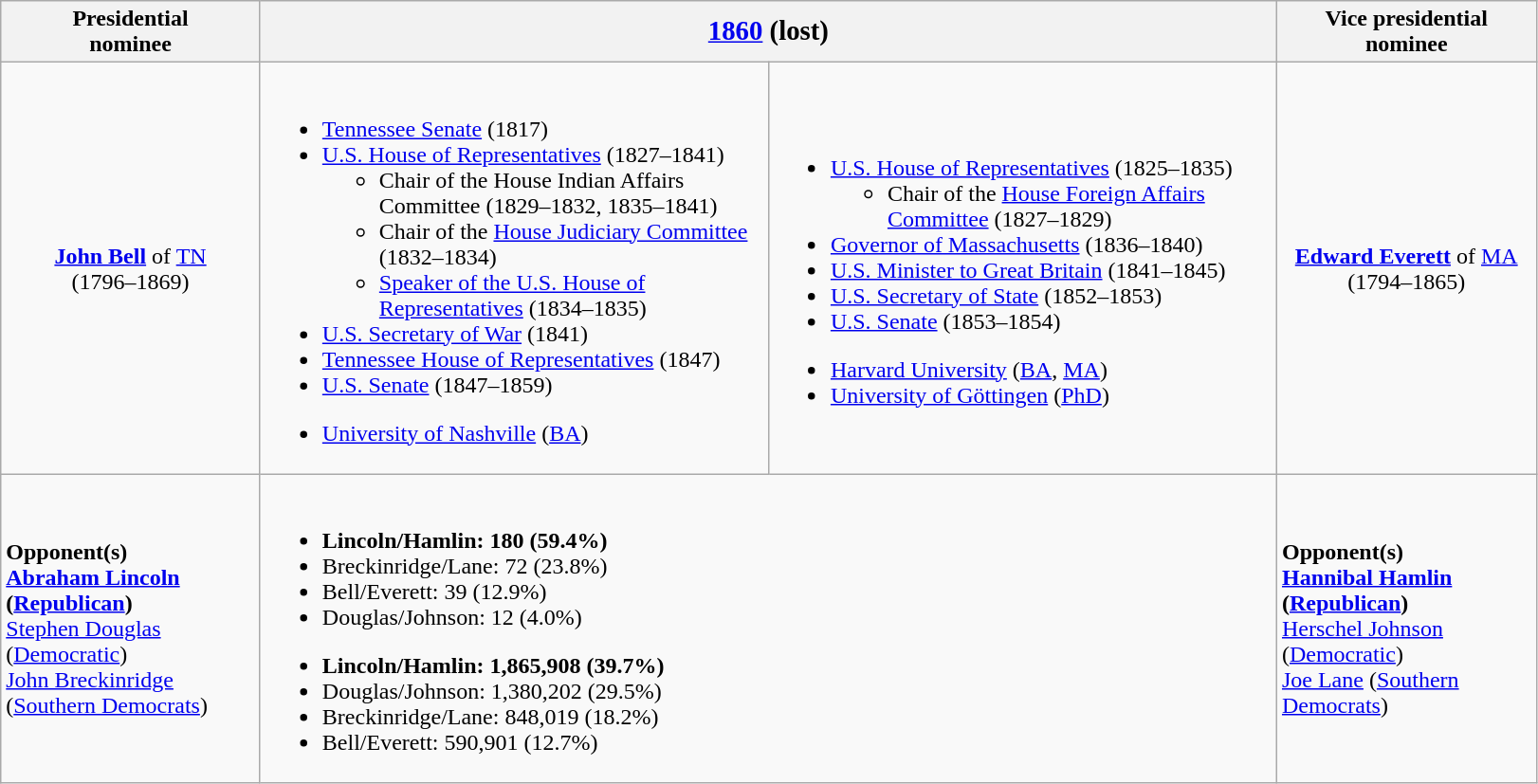<table class="wikitable">
<tr>
<th width=175>Presidential<br>nominee</th>
<th colspan=2><big><a href='#'>1860</a> (lost)</big></th>
<th width=175>Vice presidential<br>nominee</th>
</tr>
<tr>
<td style="text-align:center;"><strong><a href='#'>John Bell</a></strong> of <a href='#'>TN</a><br>(1796–1869)<br></td>
<td width=350><br><ul><li><a href='#'>Tennessee Senate</a> (1817)</li><li><a href='#'>U.S. House of Representatives</a> (1827–1841)<ul><li>Chair of the House Indian Affairs Committee (1829–1832, 1835–1841)</li><li>Chair of the <a href='#'>House Judiciary Committee</a> (1832–1834)</li><li><a href='#'>Speaker of the U.S. House of Representatives</a> (1834–1835)</li></ul></li><li><a href='#'>U.S. Secretary of War</a> (1841)</li><li><a href='#'>Tennessee House of Representatives</a> (1847)</li><li><a href='#'>U.S. Senate</a> (1847–1859)</li></ul><ul><li><a href='#'>University of Nashville</a> (<a href='#'>BA</a>)</li></ul></td>
<td width=350><br><ul><li><a href='#'>U.S. House of Representatives</a> (1825–1835)<ul><li>Chair of the <a href='#'>House Foreign Affairs Committee</a> (1827–1829)</li></ul></li><li><a href='#'>Governor of Massachusetts</a> (1836–1840)</li><li><a href='#'>U.S. Minister to Great Britain</a> (1841–1845)</li><li><a href='#'>U.S. Secretary of State</a> (1852–1853)</li><li><a href='#'>U.S. Senate</a> (1853–1854)</li></ul><ul><li><a href='#'>Harvard University</a> (<a href='#'>BA</a>, <a href='#'>MA</a>)</li><li><a href='#'>University of Göttingen</a> (<a href='#'>PhD</a>)</li></ul></td>
<td style="text-align:center;"><strong><a href='#'>Edward Everett</a></strong> of <a href='#'>MA</a><br>(1794–1865)<br></td>
</tr>
<tr>
<td><strong>Opponent(s)</strong><br><strong><a href='#'>Abraham Lincoln</a> (<a href='#'>Republican</a>)</strong><br><a href='#'>Stephen Douglas</a> (<a href='#'>Democratic</a>)<br><a href='#'>John Breckinridge</a> (<a href='#'>Southern Democrats</a>)</td>
<td colspan=2><br><ul><li><strong>Lincoln/Hamlin: 180 (59.4%)</strong></li><li>Breckinridge/Lane: 72 (23.8%)</li><li>Bell/Everett: 39 (12.9%)</li><li>Douglas/Johnson: 12 (4.0%)</li></ul><ul><li><strong>Lincoln/Hamlin: 1,865,908 (39.7%)</strong></li><li>Douglas/Johnson: 1,380,202 (29.5%)</li><li>Breckinridge/Lane: 848,019 (18.2%)</li><li>Bell/Everett: 590,901 (12.7%)</li></ul></td>
<td><strong>Opponent(s)</strong><br><strong><a href='#'>Hannibal Hamlin</a> (<a href='#'>Republican</a>)</strong><br><a href='#'>Herschel Johnson</a> (<a href='#'>Democratic</a>)<br><a href='#'>Joe Lane</a> (<a href='#'>Southern Democrats</a>)</td>
</tr>
</table>
